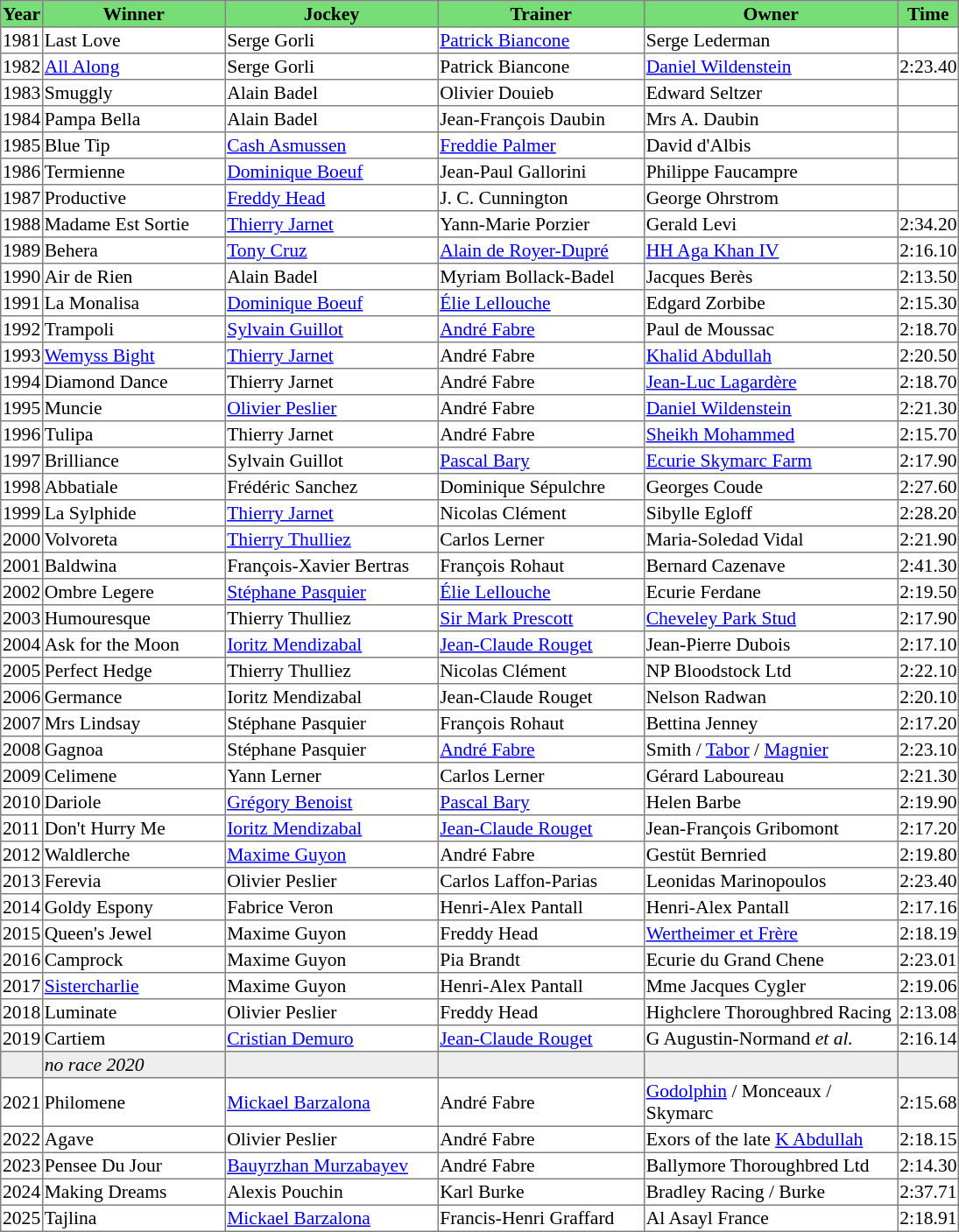<table class = "sortable" | border="1" style="border-collapse: collapse; font-size:90%">
<tr bgcolor="#77dd77" align="center">
<th>Year</th>
<th>Winner</th>
<th>Jockey</th>
<th>Trainer</th>
<th>Owner</th>
<th>Time</th>
</tr>
<tr>
<td>1981</td>
<td width=136px>Last Love</td>
<td width=159px>Serge Gorli</td>
<td width=154px><a href='#'>Patrick Biancone</a></td>
<td width=190px>Serge Lederman</td>
<td></td>
</tr>
<tr>
<td>1982</td>
<td><a href='#'>All Along</a></td>
<td>Serge Gorli</td>
<td>Patrick Biancone</td>
<td><a href='#'>Daniel Wildenstein</a></td>
<td>2:23.40</td>
</tr>
<tr>
<td>1983</td>
<td>Smuggly</td>
<td>Alain Badel</td>
<td>Olivier Douieb</td>
<td>Edward Seltzer</td>
<td></td>
</tr>
<tr>
<td>1984</td>
<td>Pampa Bella</td>
<td>Alain Badel</td>
<td>Jean-François Daubin</td>
<td>Mrs A. Daubin</td>
<td></td>
</tr>
<tr>
<td>1985</td>
<td>Blue Tip</td>
<td><a href='#'>Cash Asmussen</a></td>
<td><a href='#'>Freddie Palmer</a></td>
<td>David d'Albis</td>
<td></td>
</tr>
<tr>
<td>1986</td>
<td>Termienne</td>
<td><a href='#'>Dominique Boeuf</a></td>
<td>Jean-Paul Gallorini</td>
<td>Philippe Faucampre</td>
<td></td>
</tr>
<tr>
<td>1987</td>
<td>Productive</td>
<td><a href='#'>Freddy Head</a></td>
<td>J. C. Cunnington </td>
<td>George Ohrstrom</td>
<td></td>
</tr>
<tr>
<td>1988</td>
<td>Madame Est Sortie</td>
<td><a href='#'>Thierry Jarnet</a></td>
<td>Yann-Marie Porzier</td>
<td>Gerald Levi</td>
<td>2:34.20</td>
</tr>
<tr>
<td>1989</td>
<td>Behera</td>
<td><a href='#'>Tony Cruz</a></td>
<td><a href='#'>Alain de Royer-Dupré</a></td>
<td><a href='#'>HH Aga Khan IV</a></td>
<td>2:16.10</td>
</tr>
<tr>
<td>1990</td>
<td>Air de Rien</td>
<td>Alain Badel</td>
<td>Myriam Bollack-Badel</td>
<td>Jacques Berès</td>
<td>2:13.50</td>
</tr>
<tr>
<td>1991</td>
<td>La Monalisa</td>
<td><a href='#'>Dominique Boeuf</a></td>
<td><a href='#'>Élie Lellouche</a></td>
<td>Edgard Zorbibe</td>
<td>2:15.30</td>
</tr>
<tr>
<td>1992</td>
<td>Trampoli</td>
<td><a href='#'>Sylvain Guillot</a></td>
<td><a href='#'>André Fabre</a></td>
<td>Paul de Moussac</td>
<td>2:18.70</td>
</tr>
<tr>
<td>1993</td>
<td><a href='#'>Wemyss Bight</a></td>
<td><a href='#'>Thierry Jarnet</a></td>
<td>André Fabre</td>
<td><a href='#'>Khalid Abdullah</a></td>
<td>2:20.50</td>
</tr>
<tr>
<td>1994</td>
<td>Diamond Dance</td>
<td>Thierry Jarnet</td>
<td>André Fabre</td>
<td><a href='#'>Jean-Luc Lagardère</a></td>
<td>2:18.70</td>
</tr>
<tr>
<td>1995</td>
<td>Muncie</td>
<td><a href='#'>Olivier Peslier</a></td>
<td>André Fabre</td>
<td><a href='#'>Daniel Wildenstein</a></td>
<td>2:21.30</td>
</tr>
<tr>
<td>1996</td>
<td>Tulipa</td>
<td>Thierry Jarnet</td>
<td>André Fabre</td>
<td><a href='#'>Sheikh Mohammed</a></td>
<td>2:15.70</td>
</tr>
<tr>
<td>1997</td>
<td>Brilliance</td>
<td>Sylvain Guillot</td>
<td><a href='#'>Pascal Bary</a></td>
<td><a href='#'>Ecurie Skymarc Farm</a></td>
<td>2:17.90</td>
</tr>
<tr>
<td>1998</td>
<td>Abbatiale</td>
<td>Frédéric Sanchez</td>
<td>Dominique Sépulchre</td>
<td>Georges Coude</td>
<td>2:27.60</td>
</tr>
<tr>
<td>1999</td>
<td>La Sylphide</td>
<td><a href='#'>Thierry Jarnet</a></td>
<td>Nicolas Clément</td>
<td>Sibylle Egloff</td>
<td>2:28.20</td>
</tr>
<tr>
<td>2000</td>
<td>Volvoreta</td>
<td><a href='#'>Thierry Thulliez</a></td>
<td>Carlos Lerner</td>
<td>Maria-Soledad Vidal</td>
<td>2:21.90</td>
</tr>
<tr>
<td>2001</td>
<td>Baldwina</td>
<td>François-Xavier Bertras</td>
<td>François Rohaut</td>
<td>Bernard Cazenave</td>
<td>2:41.30</td>
</tr>
<tr>
<td>2002</td>
<td>Ombre Legere</td>
<td><a href='#'>Stéphane Pasquier</a></td>
<td><a href='#'>Élie Lellouche</a></td>
<td>Ecurie Ferdane</td>
<td>2:19.50</td>
</tr>
<tr>
<td>2003</td>
<td>Humouresque</td>
<td>Thierry Thulliez</td>
<td><a href='#'>Sir Mark Prescott</a></td>
<td><a href='#'>Cheveley Park Stud</a></td>
<td>2:17.90</td>
</tr>
<tr>
<td>2004</td>
<td>Ask for the Moon</td>
<td><a href='#'>Ioritz Mendizabal</a></td>
<td><a href='#'>Jean-Claude Rouget</a></td>
<td>Jean-Pierre Dubois</td>
<td>2:17.10</td>
</tr>
<tr>
<td>2005</td>
<td>Perfect Hedge</td>
<td>Thierry Thulliez</td>
<td>Nicolas Clément</td>
<td>NP Bloodstock Ltd</td>
<td>2:22.10</td>
</tr>
<tr>
<td>2006</td>
<td>Germance</td>
<td>Ioritz Mendizabal</td>
<td>Jean-Claude Rouget</td>
<td>Nelson Radwan</td>
<td>2:20.10</td>
</tr>
<tr>
<td>2007</td>
<td>Mrs Lindsay</td>
<td>Stéphane Pasquier</td>
<td>François Rohaut</td>
<td>Bettina Jenney</td>
<td>2:17.20</td>
</tr>
<tr>
<td>2008</td>
<td>Gagnoa</td>
<td>Stéphane Pasquier</td>
<td><a href='#'>André Fabre</a></td>
<td>Smith  / <a href='#'>Tabor</a> / <a href='#'>Magnier</a></td>
<td>2:23.10</td>
</tr>
<tr>
<td>2009</td>
<td>Celimene</td>
<td>Yann Lerner</td>
<td>Carlos Lerner</td>
<td>Gérard Laboureau</td>
<td>2:21.30</td>
</tr>
<tr>
<td>2010</td>
<td>Dariole</td>
<td><a href='#'>Grégory Benoist</a></td>
<td><a href='#'>Pascal Bary</a></td>
<td>Helen Barbe</td>
<td>2:19.90</td>
</tr>
<tr>
<td>2011</td>
<td>Don't Hurry Me</td>
<td><a href='#'>Ioritz Mendizabal</a></td>
<td><a href='#'>Jean-Claude Rouget</a></td>
<td>Jean-François Gribomont</td>
<td>2:17.20</td>
</tr>
<tr>
<td>2012</td>
<td>Waldlerche</td>
<td><a href='#'>Maxime Guyon</a></td>
<td>André Fabre</td>
<td>Gestüt Bernried</td>
<td>2:19.80</td>
</tr>
<tr>
<td>2013</td>
<td>Ferevia</td>
<td>Olivier Peslier</td>
<td>Carlos Laffon-Parias</td>
<td>Leonidas Marinopoulos</td>
<td>2:23.40</td>
</tr>
<tr>
<td>2014</td>
<td>Goldy Espony</td>
<td>Fabrice Veron</td>
<td>Henri-Alex Pantall</td>
<td>Henri-Alex Pantall</td>
<td>2:17.16</td>
</tr>
<tr>
<td>2015</td>
<td>Queen's Jewel</td>
<td>Maxime Guyon</td>
<td>Freddy Head</td>
<td><a href='#'>Wertheimer et Frère</a></td>
<td>2:18.19</td>
</tr>
<tr>
<td>2016</td>
<td>Camprock</td>
<td>Maxime Guyon</td>
<td>Pia Brandt</td>
<td>Ecurie du Grand Chene</td>
<td>2:23.01</td>
</tr>
<tr>
<td>2017</td>
<td><a href='#'>Sistercharlie</a></td>
<td>Maxime Guyon</td>
<td>Henri-Alex Pantall</td>
<td>Mme Jacques Cygler</td>
<td>2:19.06</td>
</tr>
<tr>
<td>2018</td>
<td>Luminate</td>
<td>Olivier Peslier</td>
<td>Freddy Head</td>
<td>Highclere Thoroughbred Racing</td>
<td>2:13.08</td>
</tr>
<tr>
<td>2019</td>
<td>Cartiem</td>
<td><a href='#'>Cristian Demuro</a></td>
<td><a href='#'>Jean-Claude Rouget</a></td>
<td>G Augustin-Normand <em>et al.</em></td>
<td>2:16.14</td>
</tr>
<tr bgcolor="#eeeeee">
<td data-sort-value="2020"></td>
<td><em>no race 2020</em> </td>
<td></td>
<td></td>
<td></td>
<td></td>
</tr>
<tr>
<td>2021</td>
<td>Philomene</td>
<td><a href='#'>Mickael Barzalona</a></td>
<td>André Fabre</td>
<td><a href='#'>Godolphin</a> / Monceaux  / Skymarc </td>
<td>2:15.68</td>
</tr>
<tr>
<td>2022</td>
<td>Agave</td>
<td>Olivier Peslier</td>
<td>André Fabre</td>
<td>Exors of the late <a href='#'>K Abdullah</a></td>
<td>2:18.15</td>
</tr>
<tr>
<td>2023</td>
<td>Pensee Du Jour</td>
<td><a href='#'>Bauyrzhan Murzabayev</a></td>
<td>André Fabre</td>
<td>Ballymore Thoroughbred Ltd</td>
<td>2:14.30</td>
</tr>
<tr>
<td>2024</td>
<td>Making Dreams</td>
<td>Alexis Pouchin</td>
<td>Karl Burke</td>
<td>Bradley Racing / Burke </td>
<td>2:37.71</td>
</tr>
<tr>
<td>2025</td>
<td>Tajlina</td>
<td><a href='#'>Mickael Barzalona</a></td>
<td>Francis-Henri Graffard</td>
<td>Al Asayl France</td>
<td>2:18.91</td>
</tr>
</table>
